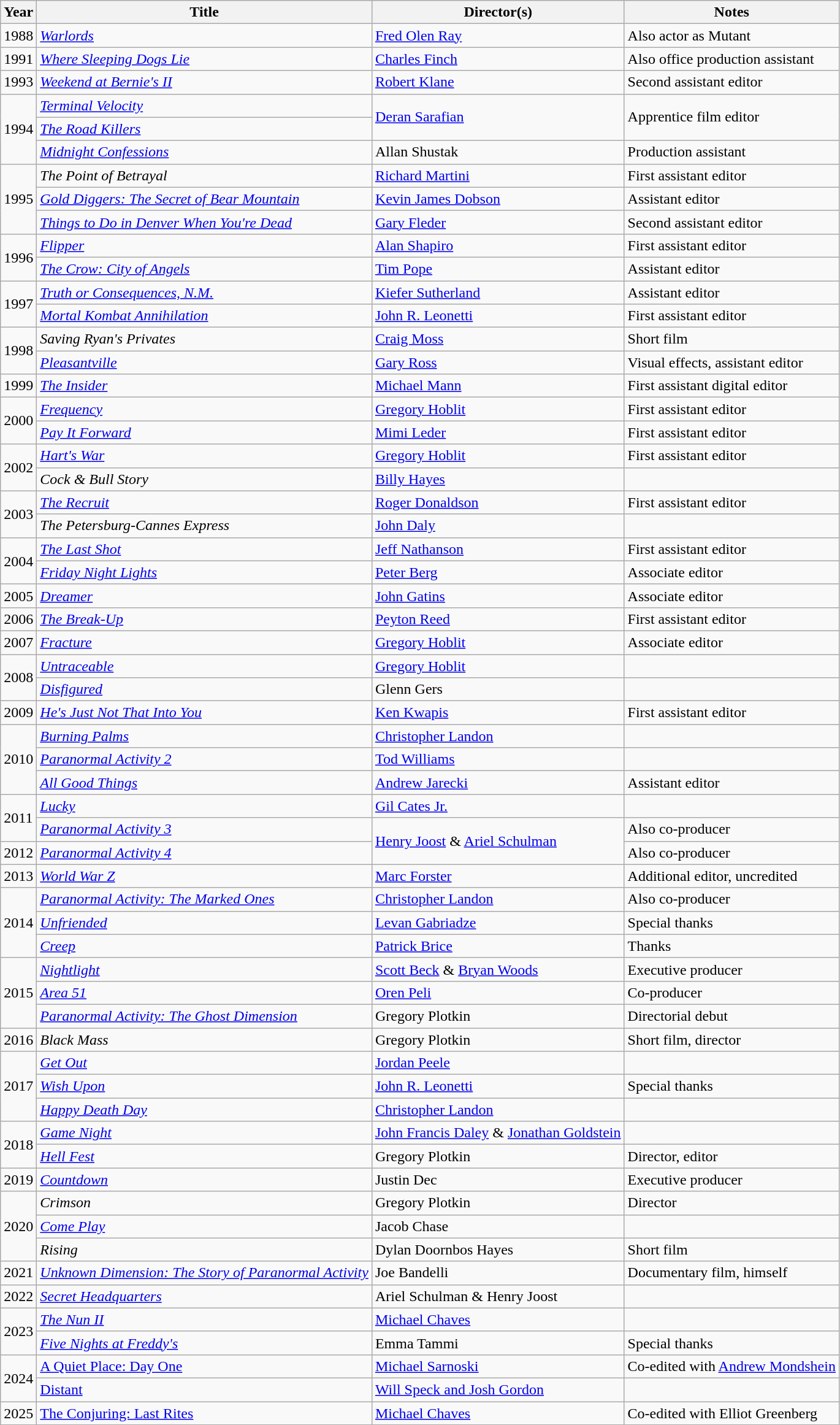<table class="wikitable">
<tr>
<th>Year</th>
<th>Title</th>
<th>Director(s)</th>
<th>Notes</th>
</tr>
<tr>
<td>1988</td>
<td><em><a href='#'>Warlords</a></em></td>
<td><a href='#'>Fred Olen Ray</a></td>
<td>Also actor as Mutant</td>
</tr>
<tr>
<td>1991</td>
<td><em><a href='#'>Where Sleeping Dogs Lie</a></em></td>
<td><a href='#'>Charles Finch</a></td>
<td>Also office production assistant</td>
</tr>
<tr>
<td>1993</td>
<td><em><a href='#'>Weekend at Bernie's II</a></em></td>
<td><a href='#'>Robert Klane</a></td>
<td>Second assistant editor</td>
</tr>
<tr>
<td rowspan="3">1994</td>
<td><em><a href='#'>Terminal Velocity</a></em></td>
<td rowspan="2"><a href='#'>Deran Sarafian</a></td>
<td rowspan="2">Apprentice film editor</td>
</tr>
<tr>
<td><em><a href='#'>The Road Killers</a></em></td>
</tr>
<tr>
<td><em><a href='#'>Midnight Confessions</a></em></td>
<td>Allan Shustak</td>
<td>Production assistant</td>
</tr>
<tr>
<td rowspan="3">1995</td>
<td><em>The Point of Betrayal</em></td>
<td><a href='#'>Richard Martini</a></td>
<td>First assistant editor</td>
</tr>
<tr>
<td><em><a href='#'>Gold Diggers: The Secret of Bear Mountain</a></em></td>
<td><a href='#'>Kevin James Dobson</a></td>
<td>Assistant editor</td>
</tr>
<tr>
<td><em><a href='#'>Things to Do in Denver When You're Dead</a></em></td>
<td><a href='#'>Gary Fleder</a></td>
<td>Second assistant editor</td>
</tr>
<tr>
<td rowspan="2">1996</td>
<td><em><a href='#'>Flipper</a></em></td>
<td><a href='#'>Alan Shapiro</a></td>
<td>First assistant editor</td>
</tr>
<tr>
<td><em><a href='#'>The Crow: City of Angels</a></em></td>
<td><a href='#'>Tim Pope</a></td>
<td>Assistant editor</td>
</tr>
<tr>
<td rowspan="2">1997</td>
<td><em><a href='#'>Truth or Consequences, N.M.</a></em></td>
<td><a href='#'>Kiefer Sutherland</a></td>
<td>Assistant editor</td>
</tr>
<tr>
<td><em><a href='#'>Mortal Kombat Annihilation</a></em></td>
<td><a href='#'>John R. Leonetti</a></td>
<td>First assistant editor</td>
</tr>
<tr>
<td rowspan="2">1998</td>
<td><em>Saving Ryan's Privates</em></td>
<td><a href='#'>Craig Moss</a></td>
<td>Short film</td>
</tr>
<tr>
<td><em><a href='#'>Pleasantville</a></em></td>
<td><a href='#'>Gary Ross</a></td>
<td>Visual effects, assistant editor</td>
</tr>
<tr>
<td>1999</td>
<td><em><a href='#'>The Insider</a></em></td>
<td><a href='#'>Michael Mann</a></td>
<td>First assistant digital editor</td>
</tr>
<tr>
<td rowspan="2">2000</td>
<td><em><a href='#'>Frequency</a></em></td>
<td><a href='#'>Gregory Hoblit</a></td>
<td>First assistant editor</td>
</tr>
<tr>
<td><em><a href='#'>Pay It Forward</a></em></td>
<td><a href='#'>Mimi Leder</a></td>
<td>First assistant editor</td>
</tr>
<tr>
<td rowspan="2">2002</td>
<td><em><a href='#'>Hart's War</a></em></td>
<td><a href='#'>Gregory Hoblit</a></td>
<td>First assistant editor</td>
</tr>
<tr>
<td><em>Cock & Bull Story</em></td>
<td><a href='#'>Billy Hayes</a></td>
<td></td>
</tr>
<tr>
<td rowspan="2">2003</td>
<td><em><a href='#'>The Recruit</a></em></td>
<td><a href='#'>Roger Donaldson</a></td>
<td>First assistant editor</td>
</tr>
<tr>
<td><em>The Petersburg-Cannes Express</em></td>
<td><a href='#'>John Daly</a></td>
<td></td>
</tr>
<tr>
<td rowspan="2">2004</td>
<td><em><a href='#'>The Last Shot</a></em></td>
<td><a href='#'>Jeff Nathanson</a></td>
<td>First assistant editor</td>
</tr>
<tr>
<td><em><a href='#'>Friday Night Lights</a></em></td>
<td><a href='#'>Peter Berg</a></td>
<td>Associate editor</td>
</tr>
<tr>
<td>2005</td>
<td><em><a href='#'>Dreamer</a></em></td>
<td><a href='#'>John Gatins</a></td>
<td>Associate editor</td>
</tr>
<tr>
<td>2006</td>
<td><em><a href='#'>The Break-Up</a></em></td>
<td><a href='#'>Peyton Reed</a></td>
<td>First assistant editor</td>
</tr>
<tr>
<td>2007</td>
<td><em><a href='#'>Fracture</a></em></td>
<td><a href='#'>Gregory Hoblit</a></td>
<td>Associate editor</td>
</tr>
<tr>
<td rowspan="2">2008</td>
<td><em><a href='#'>Untraceable</a></em></td>
<td><a href='#'>Gregory Hoblit</a></td>
<td></td>
</tr>
<tr>
<td><em><a href='#'>Disfigured</a></em></td>
<td>Glenn Gers</td>
<td></td>
</tr>
<tr>
<td>2009</td>
<td><em><a href='#'>He's Just Not That Into You</a></em></td>
<td><a href='#'>Ken Kwapis</a></td>
<td>First assistant editor</td>
</tr>
<tr>
<td rowspan="3">2010</td>
<td><em><a href='#'>Burning Palms</a></em></td>
<td><a href='#'>Christopher Landon</a></td>
<td></td>
</tr>
<tr>
<td><em><a href='#'>Paranormal Activity 2</a></em></td>
<td><a href='#'>Tod Williams</a></td>
<td></td>
</tr>
<tr>
<td><em><a href='#'>All Good Things</a></em></td>
<td><a href='#'>Andrew Jarecki</a></td>
<td>Assistant editor</td>
</tr>
<tr>
<td rowspan="2">2011</td>
<td><em><a href='#'>Lucky</a></em></td>
<td><a href='#'>Gil Cates Jr.</a></td>
<td></td>
</tr>
<tr>
<td><em><a href='#'>Paranormal Activity 3</a></em></td>
<td rowspan="2"><a href='#'>Henry Joost</a> & <a href='#'>Ariel Schulman</a></td>
<td>Also co-producer</td>
</tr>
<tr>
<td>2012</td>
<td><em><a href='#'>Paranormal Activity 4</a></em></td>
<td>Also co-producer</td>
</tr>
<tr>
<td>2013</td>
<td><em><a href='#'>World War Z</a></em></td>
<td><a href='#'>Marc Forster</a></td>
<td>Additional editor, uncredited</td>
</tr>
<tr>
<td rowspan="3">2014</td>
<td><em><a href='#'>Paranormal Activity: The Marked Ones</a></em></td>
<td><a href='#'>Christopher Landon</a></td>
<td>Also co-producer</td>
</tr>
<tr>
<td><em><a href='#'>Unfriended</a></em></td>
<td><a href='#'>Levan Gabriadze</a></td>
<td>Special thanks</td>
</tr>
<tr>
<td><em><a href='#'>Creep</a></em></td>
<td><a href='#'>Patrick Brice</a></td>
<td>Thanks</td>
</tr>
<tr>
<td rowspan="3">2015</td>
<td><em><a href='#'>Nightlight</a></em></td>
<td><a href='#'>Scott Beck</a> & <a href='#'>Bryan Woods</a></td>
<td>Executive producer</td>
</tr>
<tr>
<td><em><a href='#'>Area 51</a></em></td>
<td><a href='#'>Oren Peli</a></td>
<td>Co-producer</td>
</tr>
<tr>
<td><em><a href='#'>Paranormal Activity: The Ghost Dimension</a></em></td>
<td>Gregory Plotkin</td>
<td>Directorial debut</td>
</tr>
<tr>
<td>2016</td>
<td><em>Black Mass</em></td>
<td>Gregory Plotkin</td>
<td>Short film, director</td>
</tr>
<tr>
<td rowspan="3">2017</td>
<td><em><a href='#'>Get Out</a></em></td>
<td><a href='#'>Jordan Peele</a></td>
<td></td>
</tr>
<tr>
<td><em><a href='#'>Wish Upon</a></em></td>
<td><a href='#'>John R. Leonetti</a></td>
<td>Special thanks</td>
</tr>
<tr>
<td><em><a href='#'>Happy Death Day</a></em></td>
<td><a href='#'>Christopher Landon</a></td>
<td></td>
</tr>
<tr>
<td rowspan="2">2018</td>
<td><em><a href='#'>Game Night</a></em></td>
<td><a href='#'>John Francis Daley</a> & <a href='#'>Jonathan Goldstein</a></td>
<td></td>
</tr>
<tr>
<td><em><a href='#'>Hell Fest</a></em></td>
<td>Gregory Plotkin</td>
<td>Director, editor</td>
</tr>
<tr>
<td>2019</td>
<td><em><a href='#'>Countdown</a></em></td>
<td>Justin Dec</td>
<td>Executive producer</td>
</tr>
<tr>
<td rowspan="3">2020</td>
<td><em>Crimson</em></td>
<td>Gregory Plotkin</td>
<td>Director</td>
</tr>
<tr>
<td><em><a href='#'>Come Play</a></em></td>
<td>Jacob Chase</td>
<td></td>
</tr>
<tr>
<td><em>Rising</em></td>
<td>Dylan Doornbos Hayes</td>
<td>Short film</td>
</tr>
<tr>
<td>2021</td>
<td><em><a href='#'>Unknown Dimension: The Story of Paranormal Activity</a></em></td>
<td>Joe Bandelli</td>
<td>Documentary film, himself</td>
</tr>
<tr>
<td>2022</td>
<td><em><a href='#'>Secret Headquarters</a></em></td>
<td>Ariel Schulman & Henry Joost</td>
<td></td>
</tr>
<tr>
<td rowspan="2">2023</td>
<td><em><a href='#'>The Nun II</a></em></td>
<td><a href='#'>Michael Chaves</a></td>
<td></td>
</tr>
<tr>
<td><em><a href='#'>Five Nights at Freddy's</a></td>
<td>Emma Tammi</td>
<td>Special thanks</td>
</tr>
<tr>
<td rowspan="2">2024</td>
<td></em><a href='#'>A Quiet Place: Day One</a><em></td>
<td><a href='#'>Michael Sarnoski</a></td>
<td>Co-edited with <a href='#'>Andrew Mondshein</a></td>
</tr>
<tr>
<td></em><a href='#'>Distant</a><em></td>
<td><a href='#'>Will Speck and Josh Gordon</a></td>
<td></td>
</tr>
<tr>
<td>2025</td>
<td></em><a href='#'>The Conjuring: Last Rites</a><em></td>
<td><a href='#'>Michael Chaves</a></td>
<td>Co-edited with Elliot Greenberg</td>
</tr>
</table>
